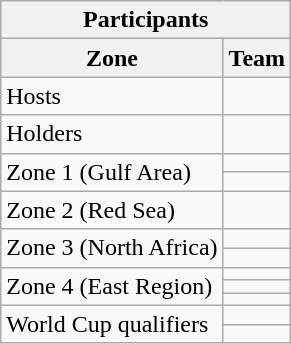<table class="wikitable">
<tr>
<th colspan=2>Participants</th>
</tr>
<tr>
<th>Zone</th>
<th>Team</th>
</tr>
<tr>
<td rowspan=1>Hosts</td>
<td></td>
</tr>
<tr>
<td rowspan=1>Holders</td>
<td></td>
</tr>
<tr>
<td rowspan=2>Zone 1 (Gulf Area)</td>
<td></td>
</tr>
<tr>
<td></td>
</tr>
<tr>
<td rowspan=1>Zone 2 (Red Sea)</td>
<td></td>
</tr>
<tr>
<td rowspan=2>Zone 3 (North Africa)</td>
<td></td>
</tr>
<tr>
<td></td>
</tr>
<tr>
<td rowspan=3>Zone 4 (East Region)</td>
<td></td>
</tr>
<tr>
<td></td>
</tr>
<tr>
<td></td>
</tr>
<tr>
<td rowspan=2>World Cup qualifiers</td>
<td></td>
</tr>
<tr>
<td></td>
</tr>
</table>
